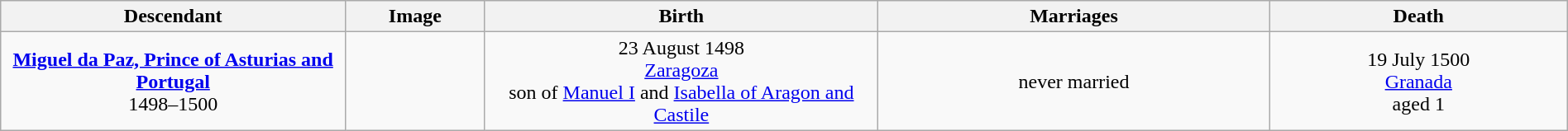<table style="text-align:center; width:100%" class="wikitable">
<tr>
<th style="width:22%;">Descendant</th>
<th style="width:105px;">Image</th>
<th>Birth</th>
<th style="width:25%;">Marriages</th>
<th style="width:19%;">Death</th>
</tr>
<tr>
<td><strong><a href='#'>Miguel da Paz, Prince of Asturias and Portugal</a></strong><br>1498–1500</td>
<td></td>
<td>23 August 1498<br><a href='#'>Zaragoza</a><br>son of <a href='#'>Manuel I</a> and <a href='#'>Isabella of Aragon and Castile</a></td>
<td>never married</td>
<td>19 July 1500<br><a href='#'>Granada</a><br>aged 1</td>
</tr>
</table>
